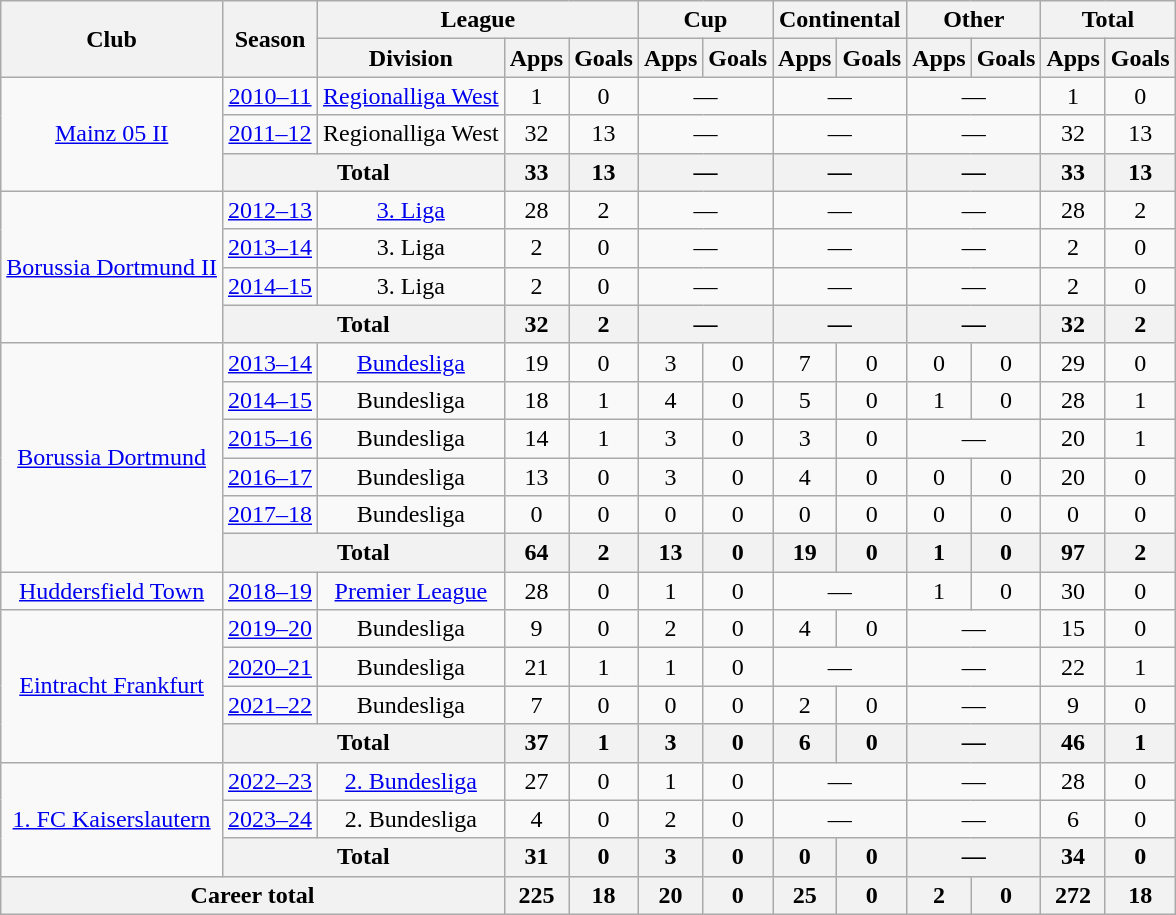<table class="wikitable" style="text-align:center">
<tr>
<th rowspan="2">Club</th>
<th rowspan="2">Season</th>
<th colspan="3">League</th>
<th colspan="2">Cup</th>
<th colspan="2">Continental</th>
<th colspan="2">Other</th>
<th colspan="2">Total</th>
</tr>
<tr>
<th>Division</th>
<th>Apps</th>
<th>Goals</th>
<th>Apps</th>
<th>Goals</th>
<th>Apps</th>
<th>Goals</th>
<th>Apps</th>
<th>Goals</th>
<th>Apps</th>
<th>Goals</th>
</tr>
<tr>
<td rowspan="3"><a href='#'>Mainz 05 II</a></td>
<td><a href='#'>2010–11</a></td>
<td><a href='#'>Regionalliga West</a></td>
<td>1</td>
<td>0</td>
<td colspan="2">—</td>
<td colspan="2">—</td>
<td colspan="2">—</td>
<td>1</td>
<td>0</td>
</tr>
<tr>
<td><a href='#'>2011–12</a></td>
<td>Regionalliga West</td>
<td>32</td>
<td>13</td>
<td colspan="2">—</td>
<td colspan="2">—</td>
<td colspan="2">—</td>
<td>32</td>
<td>13</td>
</tr>
<tr>
<th colspan="2">Total</th>
<th>33</th>
<th>13</th>
<th colspan="2">—</th>
<th colspan="2">—</th>
<th colspan="2">—</th>
<th>33</th>
<th>13</th>
</tr>
<tr>
<td rowspan="4"><a href='#'>Borussia Dortmund II</a></td>
<td><a href='#'>2012–13</a></td>
<td><a href='#'>3. Liga</a></td>
<td>28</td>
<td>2</td>
<td colspan="2">—</td>
<td colspan="2">—</td>
<td colspan="2">—</td>
<td>28</td>
<td>2</td>
</tr>
<tr>
<td><a href='#'>2013–14</a></td>
<td>3. Liga</td>
<td>2</td>
<td>0</td>
<td colspan="2">—</td>
<td colspan="2">—</td>
<td colspan="2">—</td>
<td>2</td>
<td>0</td>
</tr>
<tr>
<td><a href='#'>2014–15</a></td>
<td>3. Liga</td>
<td>2</td>
<td>0</td>
<td colspan="2">—</td>
<td colspan="2">—</td>
<td colspan="2">—</td>
<td>2</td>
<td>0</td>
</tr>
<tr>
<th colspan="2">Total</th>
<th>32</th>
<th>2</th>
<th colspan="2">—</th>
<th colspan="2">—</th>
<th colspan="2">—</th>
<th>32</th>
<th>2</th>
</tr>
<tr>
<td rowspan="6"><a href='#'>Borussia Dortmund</a></td>
<td><a href='#'>2013–14</a></td>
<td><a href='#'>Bundesliga</a></td>
<td>19</td>
<td>0</td>
<td>3</td>
<td>0</td>
<td>7</td>
<td>0</td>
<td>0</td>
<td>0</td>
<td>29</td>
<td>0</td>
</tr>
<tr>
<td><a href='#'>2014–15</a></td>
<td>Bundesliga</td>
<td>18</td>
<td>1</td>
<td>4</td>
<td>0</td>
<td>5</td>
<td>0</td>
<td>1</td>
<td>0</td>
<td>28</td>
<td>1</td>
</tr>
<tr>
<td><a href='#'>2015–16</a></td>
<td>Bundesliga</td>
<td>14</td>
<td>1</td>
<td>3</td>
<td>0</td>
<td>3</td>
<td>0</td>
<td colspan="2">—</td>
<td>20</td>
<td>1</td>
</tr>
<tr>
<td><a href='#'>2016–17</a></td>
<td>Bundesliga</td>
<td>13</td>
<td>0</td>
<td>3</td>
<td>0</td>
<td>4</td>
<td>0</td>
<td>0</td>
<td>0</td>
<td>20</td>
<td>0</td>
</tr>
<tr>
<td><a href='#'>2017–18</a></td>
<td>Bundesliga</td>
<td>0</td>
<td>0</td>
<td>0</td>
<td>0</td>
<td>0</td>
<td>0</td>
<td>0</td>
<td>0</td>
<td>0</td>
<td>0</td>
</tr>
<tr>
<th colspan="2">Total</th>
<th>64</th>
<th>2</th>
<th>13</th>
<th>0</th>
<th>19</th>
<th>0</th>
<th>1</th>
<th>0</th>
<th>97</th>
<th>2</th>
</tr>
<tr>
<td><a href='#'>Huddersfield Town</a></td>
<td><a href='#'>2018–19</a></td>
<td><a href='#'>Premier League</a></td>
<td>28</td>
<td>0</td>
<td>1</td>
<td>0</td>
<td colspan="2">—</td>
<td>1</td>
<td>0</td>
<td>30</td>
<td>0</td>
</tr>
<tr>
<td rowspan="4"><a href='#'>Eintracht Frankfurt</a></td>
<td><a href='#'>2019–20</a></td>
<td>Bundesliga</td>
<td>9</td>
<td>0</td>
<td>2</td>
<td>0</td>
<td>4</td>
<td>0</td>
<td colspan="2">—</td>
<td>15</td>
<td>0</td>
</tr>
<tr>
<td><a href='#'>2020–21</a></td>
<td>Bundesliga</td>
<td>21</td>
<td>1</td>
<td>1</td>
<td>0</td>
<td colspan="2">—</td>
<td colspan="2">—</td>
<td>22</td>
<td>1</td>
</tr>
<tr>
<td><a href='#'>2021–22</a></td>
<td>Bundesliga</td>
<td>7</td>
<td>0</td>
<td>0</td>
<td>0</td>
<td>2</td>
<td>0</td>
<td colspan="2">—</td>
<td>9</td>
<td>0</td>
</tr>
<tr>
<th colspan="2">Total</th>
<th>37</th>
<th>1</th>
<th>3</th>
<th>0</th>
<th>6</th>
<th>0</th>
<th colspan="2">—</th>
<th>46</th>
<th>1</th>
</tr>
<tr>
<td rowspan="3"><a href='#'>1. FC Kaiserslautern</a></td>
<td><a href='#'>2022–23</a></td>
<td><a href='#'>2. Bundesliga</a></td>
<td>27</td>
<td>0</td>
<td>1</td>
<td>0</td>
<td colspan="2">—</td>
<td colspan="2">—</td>
<td>28</td>
<td>0</td>
</tr>
<tr>
<td><a href='#'>2023–24</a></td>
<td>2. Bundesliga</td>
<td>4</td>
<td>0</td>
<td>2</td>
<td>0</td>
<td colspan="2">—</td>
<td colspan="2">—</td>
<td>6</td>
<td>0</td>
</tr>
<tr>
<th colspan="2">Total</th>
<th>31</th>
<th>0</th>
<th>3</th>
<th>0</th>
<th>0</th>
<th>0</th>
<th colspan="2">—</th>
<th>34</th>
<th>0</th>
</tr>
<tr>
<th colspan="3">Career total</th>
<th>225</th>
<th>18</th>
<th>20</th>
<th>0</th>
<th>25</th>
<th>0</th>
<th>2</th>
<th>0</th>
<th>272</th>
<th>18</th>
</tr>
</table>
